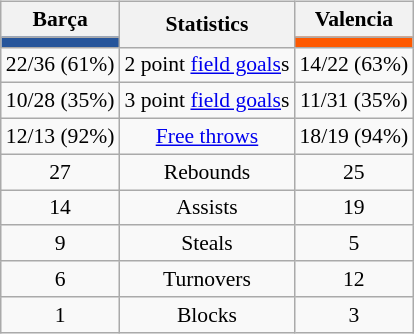<table style="width:100%;">
<tr>
<td valign=top align=right width=33%><br>













</td>
<td style="vertical-align:top; align:center; width:33%;"><br><table style="width:100%;">
<tr>
<td style="width=50%;"></td>
<td></td>
<td style="width=50%;"></td>
</tr>
</table>
<br><table class="wikitable" style="font-size:90%; text-align:center; margin:auto;" align=center>
<tr>
<th>Barça</th>
<th rowspan=2>Statistics</th>
<th>Valencia</th>
</tr>
<tr>
<td style="background:#26559B;"></td>
<td style="background:#FE5900;"></td>
</tr>
<tr>
<td>22/36 (61%)</td>
<td>2 point <a href='#'>field goals</a>s</td>
<td>14/22 (63%)</td>
</tr>
<tr>
<td>10/28 (35%)</td>
<td>3 point <a href='#'>field goals</a>s</td>
<td>11/31 (35%)</td>
</tr>
<tr>
<td>12/13 (92%)</td>
<td><a href='#'>Free throws</a></td>
<td>18/19 (94%)</td>
</tr>
<tr>
<td>27</td>
<td>Rebounds</td>
<td>25</td>
</tr>
<tr>
<td>14</td>
<td>Assists</td>
<td>19</td>
</tr>
<tr>
<td>9</td>
<td>Steals</td>
<td>5</td>
</tr>
<tr>
<td>6</td>
<td>Turnovers</td>
<td>12</td>
</tr>
<tr>
<td>1</td>
<td>Blocks</td>
<td>3</td>
</tr>
</table>
</td>
<td style="vertical-align:top; align:left; width:33%;"><br>













</td>
</tr>
</table>
